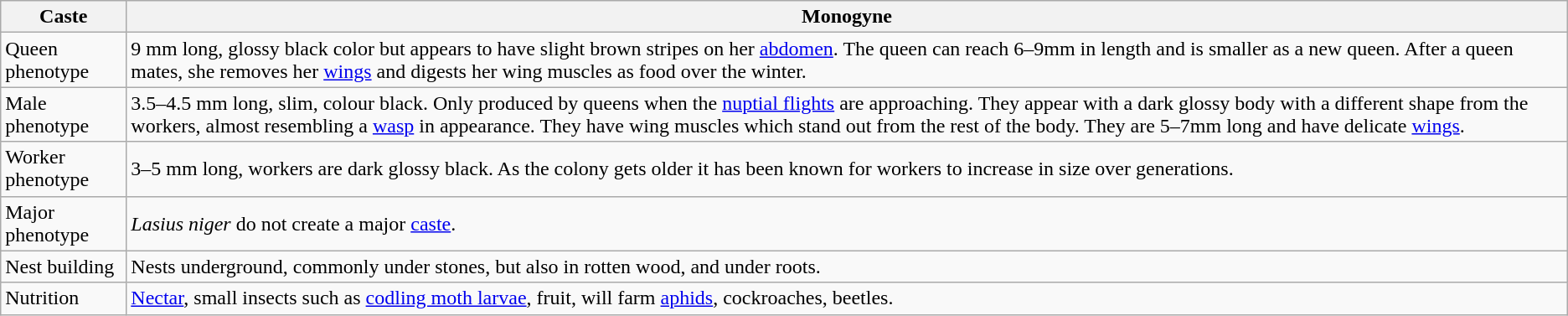<table class="wikitable" border="1">
<tr>
<th>Caste</th>
<th>Monogyne</th>
</tr>
<tr>
<td>Queen phenotype</td>
<td>9 mm long, glossy black color but appears to have slight brown stripes on her <a href='#'>abdomen</a>. The queen can reach 6–9mm in length and is smaller as a new queen. After a queen mates, she removes her <a href='#'>wings</a> and digests her wing muscles as food over the winter.</td>
</tr>
<tr>
<td>Male phenotype</td>
<td>3.5–4.5 mm long, slim, colour black. Only produced by queens when the <a href='#'>nuptial flights</a> are approaching. They appear with a dark glossy body with a different shape from the workers, almost resembling a <a href='#'>wasp</a> in appearance. They have wing muscles which stand out from the rest of the body. They are 5–7mm long and have delicate <a href='#'>wings</a>.</td>
</tr>
<tr>
<td>Worker phenotype</td>
<td>3–5 mm long, workers are dark glossy black. As the colony gets older it has been known for workers to increase in size over generations.</td>
</tr>
<tr>
<td>Major phenotype</td>
<td><em>Lasius niger</em> do not create a major <a href='#'>caste</a>.</td>
</tr>
<tr>
<td>Nest building</td>
<td>Nests underground, commonly under stones, but also in rotten wood, and under roots.</td>
</tr>
<tr>
<td>Nutrition</td>
<td><a href='#'>Nectar</a>, small insects such as <a href='#'>codling moth larvae</a>, fruit, will farm <a href='#'>aphids</a>, cockroaches, beetles.</td>
</tr>
</table>
